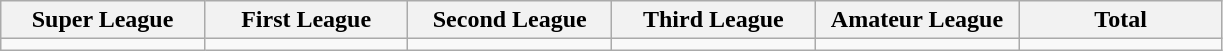<table class="wikitable">
<tr>
<th width="15%">Super League</th>
<th width="15%">First League</th>
<th width="15%">Second League</th>
<th width="15%">Third League</th>
<th width="15%">Amateur League</th>
<th width="15%">Total</th>
</tr>
<tr>
<td></td>
<td></td>
<td></td>
<td></td>
<td></td>
<td></td>
</tr>
</table>
